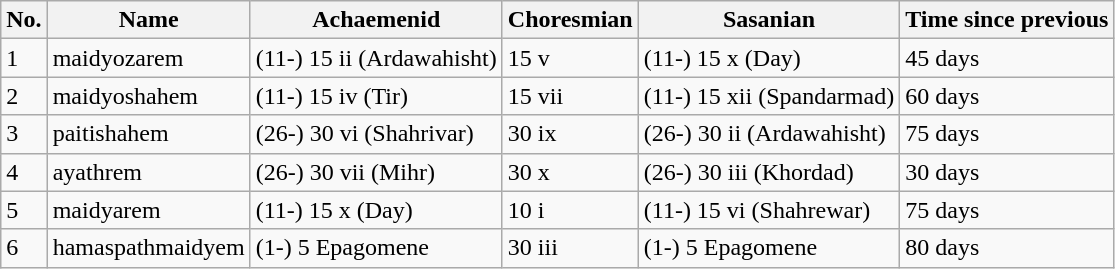<table class="wikitable" style="float:centre">
<tr>
<th>No.</th>
<th>Name</th>
<th>Achaemenid</th>
<th>Choresmian</th>
<th>Sasanian</th>
<th>Time since previous</th>
</tr>
<tr>
<td>1</td>
<td>maidyozarem</td>
<td>(11-) 15 ii (Ardawahisht)</td>
<td>15 v</td>
<td>(11-) 15 x (Day)</td>
<td>45 days</td>
</tr>
<tr>
<td>2</td>
<td>maidyoshahem</td>
<td>(11-) 15 iv (Tir)</td>
<td>15 vii</td>
<td>(11-) 15 xii (Spandarmad)</td>
<td>60 days</td>
</tr>
<tr>
<td>3</td>
<td>paitishahem</td>
<td>(26-) 30 vi (Shahrivar)</td>
<td>30 ix</td>
<td>(26-) 30 ii (Ardawahisht)</td>
<td>75 days</td>
</tr>
<tr>
<td>4</td>
<td>ayathrem</td>
<td>(26-) 30 vii (Mihr)</td>
<td>30 x</td>
<td>(26-) 30 iii (Khordad)</td>
<td>30 days</td>
</tr>
<tr>
<td>5</td>
<td>maidyarem</td>
<td>(11-) 15 x (Day)</td>
<td>10 i</td>
<td>(11-) 15 vi (Shahrewar)</td>
<td>75 days</td>
</tr>
<tr>
<td>6</td>
<td>hamaspathmaidyem</td>
<td>(1-) 5 Epagomene</td>
<td>30 iii</td>
<td>(1-) 5 Epagomene</td>
<td>80 days</td>
</tr>
</table>
